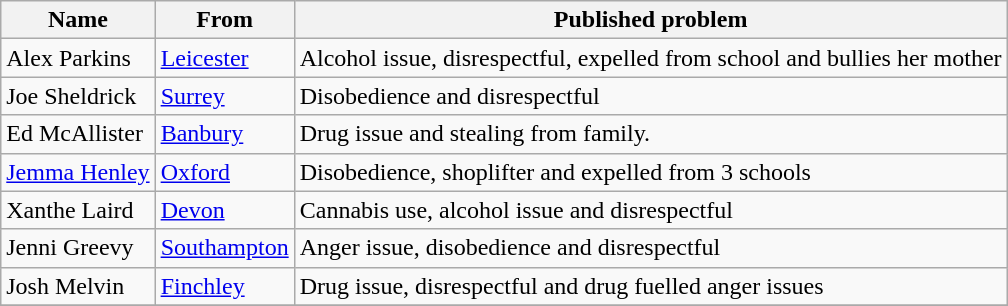<table class="wikitable">
<tr>
<th>Name</th>
<th>From</th>
<th>Published problem</th>
</tr>
<tr>
<td>Alex Parkins</td>
<td><a href='#'>Leicester</a></td>
<td>Alcohol issue, disrespectful, expelled from school and bullies her mother</td>
</tr>
<tr>
<td>Joe Sheldrick</td>
<td><a href='#'>Surrey</a></td>
<td>Disobedience and disrespectful</td>
</tr>
<tr>
<td>Ed McAllister</td>
<td><a href='#'>Banbury</a></td>
<td>Drug issue and stealing from family.</td>
</tr>
<tr>
<td><a href='#'>Jemma Henley</a></td>
<td><a href='#'>Oxford</a></td>
<td>Disobedience, shoplifter and expelled from 3 schools</td>
</tr>
<tr>
<td>Xanthe Laird</td>
<td><a href='#'>Devon</a></td>
<td>Cannabis use, alcohol issue and disrespectful</td>
</tr>
<tr>
<td>Jenni Greevy</td>
<td><a href='#'>Southampton</a></td>
<td>Anger issue, disobedience and disrespectful</td>
</tr>
<tr>
<td>Josh Melvin</td>
<td><a href='#'>Finchley</a></td>
<td>Drug issue, disrespectful and drug fuelled anger issues</td>
</tr>
<tr>
</tr>
</table>
